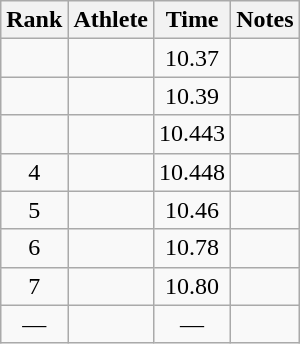<table class="wikitable sortable" style="text-align:center">
<tr>
<th>Rank</th>
<th>Athlete</th>
<th>Time</th>
<th>Notes</th>
</tr>
<tr>
<td></td>
<td align=left></td>
<td>10.37</td>
<td></td>
</tr>
<tr>
<td></td>
<td align=left></td>
<td>10.39</td>
<td></td>
</tr>
<tr>
<td></td>
<td align=left></td>
<td>10.443</td>
<td></td>
</tr>
<tr>
<td>4</td>
<td align=left></td>
<td>10.448</td>
<td></td>
</tr>
<tr>
<td>5</td>
<td align=left></td>
<td>10.46</td>
<td></td>
</tr>
<tr>
<td>6</td>
<td align=left></td>
<td>10.78</td>
<td></td>
</tr>
<tr>
<td>7</td>
<td align="left"></td>
<td>10.80</td>
<td></td>
</tr>
<tr>
<td>—</td>
<td align="left"></td>
<td>—</td>
<td></td>
</tr>
</table>
